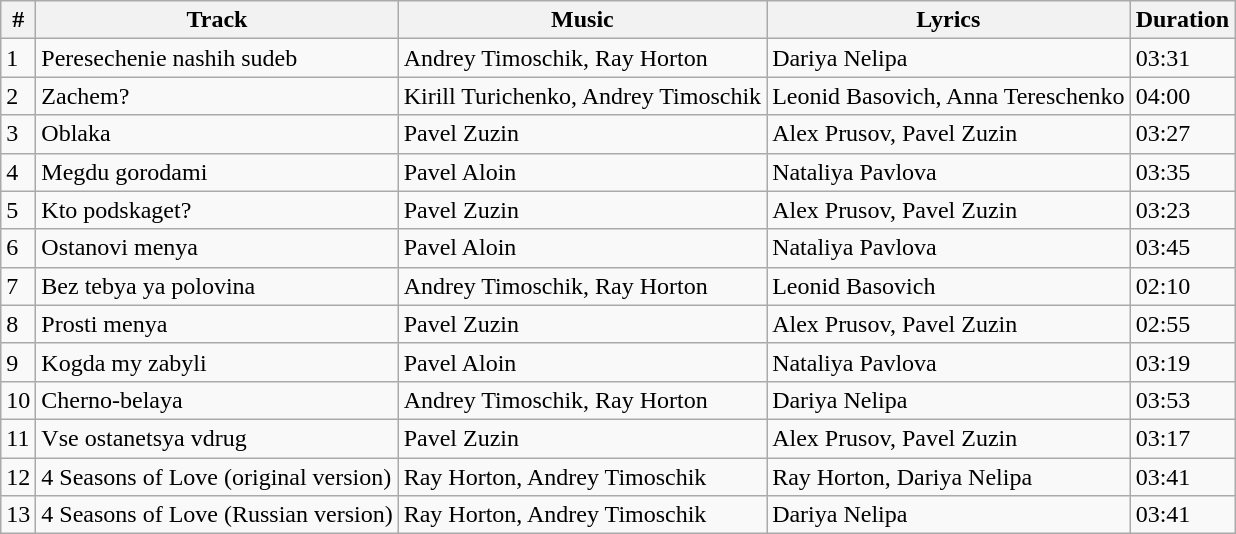<table class="wikitable">
<tr>
<th>#</th>
<th>Track</th>
<th>Music</th>
<th>Lyrics</th>
<th>Duration</th>
</tr>
<tr>
<td>1</td>
<td>Peresechenie nashih sudeb</td>
<td>Andrey Timoschik, Ray Horton</td>
<td>Dariya Nelipa</td>
<td>03:31</td>
</tr>
<tr>
<td>2</td>
<td>Zachem?</td>
<td>Kirill Turichenko, Andrey Timoschik</td>
<td>Leonid Basovich, Anna Tereschenko</td>
<td>04:00</td>
</tr>
<tr>
<td>3</td>
<td>Oblaka</td>
<td>Pavel Zuzin</td>
<td>Alex Prusov, Pavel Zuzin</td>
<td>03:27</td>
</tr>
<tr>
<td>4</td>
<td>Megdu gorodami</td>
<td>Pavel Aloin</td>
<td>Nataliya Pavlova</td>
<td>03:35</td>
</tr>
<tr>
<td>5</td>
<td>Kto podskaget?</td>
<td>Pavel Zuzin</td>
<td>Alex Prusov, Pavel Zuzin</td>
<td>03:23</td>
</tr>
<tr>
<td>6</td>
<td>Ostanovi menya</td>
<td>Pavel Aloin</td>
<td>Nataliya Pavlova</td>
<td>03:45</td>
</tr>
<tr>
<td>7</td>
<td>Bez tebya ya polovina</td>
<td>Andrey Timoschik, Ray Horton</td>
<td>Leonid Basovich</td>
<td>02:10</td>
</tr>
<tr>
<td>8</td>
<td>Prosti menya</td>
<td>Pavel Zuzin</td>
<td>Alex Prusov, Pavel Zuzin</td>
<td>02:55</td>
</tr>
<tr>
<td>9</td>
<td>Kogda my zabyli</td>
<td>Pavel Aloin</td>
<td>Nataliya Pavlova</td>
<td>03:19</td>
</tr>
<tr>
<td>10</td>
<td>Cherno-belaya</td>
<td>Andrey Timoschik, Ray Horton</td>
<td>Dariya Nelipa</td>
<td>03:53</td>
</tr>
<tr>
<td>11</td>
<td>Vse ostanetsya vdrug</td>
<td>Pavel Zuzin</td>
<td>Alex Prusov, Pavel Zuzin</td>
<td>03:17</td>
</tr>
<tr>
<td>12</td>
<td>4 Seasons of Love (original version)</td>
<td>Ray Horton, Andrey Timoschik</td>
<td>Ray Horton, Dariya Nelipa</td>
<td>03:41</td>
</tr>
<tr>
<td>13</td>
<td>4 Seasons of Love (Russian version)</td>
<td>Ray Horton, Andrey Timoschik</td>
<td>Dariya Nelipa</td>
<td>03:41</td>
</tr>
</table>
